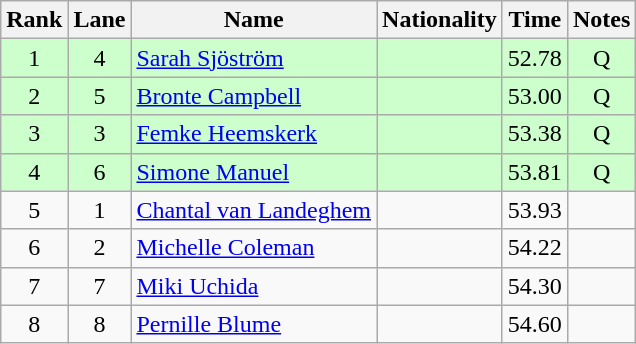<table class="wikitable sortable" style="text-align:center">
<tr>
<th>Rank</th>
<th>Lane</th>
<th>Name</th>
<th>Nationality</th>
<th>Time</th>
<th>Notes</th>
</tr>
<tr bgcolor=ccffcc>
<td>1</td>
<td>4</td>
<td align=left><a href='#'>Sarah Sjöström</a></td>
<td align=left></td>
<td>52.78</td>
<td>Q</td>
</tr>
<tr bgcolor=ccffcc>
<td>2</td>
<td>5</td>
<td align=left><a href='#'>Bronte Campbell</a></td>
<td align=left></td>
<td>53.00</td>
<td>Q</td>
</tr>
<tr bgcolor=ccffcc>
<td>3</td>
<td>3</td>
<td align=left><a href='#'>Femke Heemskerk</a></td>
<td align=left></td>
<td>53.38</td>
<td>Q</td>
</tr>
<tr bgcolor=ccffcc>
<td>4</td>
<td>6</td>
<td align=left><a href='#'>Simone Manuel</a></td>
<td align=left></td>
<td>53.81</td>
<td>Q</td>
</tr>
<tr>
<td>5</td>
<td>1</td>
<td align=left><a href='#'>Chantal van Landeghem</a></td>
<td align=left></td>
<td>53.93</td>
<td></td>
</tr>
<tr>
<td>6</td>
<td>2</td>
<td align=left><a href='#'>Michelle Coleman</a></td>
<td align=left></td>
<td>54.22</td>
<td></td>
</tr>
<tr>
<td>7</td>
<td>7</td>
<td align=left><a href='#'>Miki Uchida</a></td>
<td align=left></td>
<td>54.30</td>
<td></td>
</tr>
<tr>
<td>8</td>
<td>8</td>
<td align=left><a href='#'>Pernille Blume</a></td>
<td align=left></td>
<td>54.60</td>
<td></td>
</tr>
</table>
